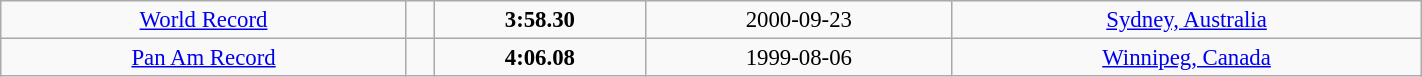<table class="wikitable" style=" text-align:center; font-size:95%;" width="75%">
<tr>
<td><a href='#'>World Record</a></td>
<td></td>
<td><strong>3:58.30</strong></td>
<td>2000-09-23</td>
<td> <a href='#'>Sydney, Australia</a></td>
</tr>
<tr>
<td><a href='#'>Pan Am Record</a></td>
<td></td>
<td><strong>4:06.08</strong></td>
<td>1999-08-06</td>
<td> <a href='#'>Winnipeg, Canada</a></td>
</tr>
</table>
